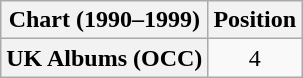<table class="wikitable plainrowheaders">
<tr>
<th scope="col">Chart (1990–1999)</th>
<th scope="col">Position</th>
</tr>
<tr>
<th scope="row">UK Albums (OCC)</th>
<td style="text-align:center;">4</td>
</tr>
</table>
